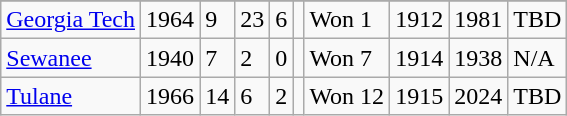<table class="wikitable">
<tr>
</tr>
<tr>
<td><a href='#'>Georgia Tech</a></td>
<td>1964</td>
<td>9</td>
<td>23</td>
<td>6</td>
<td></td>
<td>Won 1</td>
<td>1912</td>
<td>1981</td>
<td>TBD</td>
</tr>
<tr>
<td><a href='#'>Sewanee</a></td>
<td>1940</td>
<td>7</td>
<td>2</td>
<td>0</td>
<td></td>
<td>Won 7</td>
<td>1914</td>
<td>1938</td>
<td>N/A</td>
</tr>
<tr>
<td><a href='#'>Tulane</a></td>
<td>1966</td>
<td>14</td>
<td>6</td>
<td>2</td>
<td></td>
<td>Won 12</td>
<td>1915</td>
<td>2024</td>
<td>TBD</td>
</tr>
</table>
